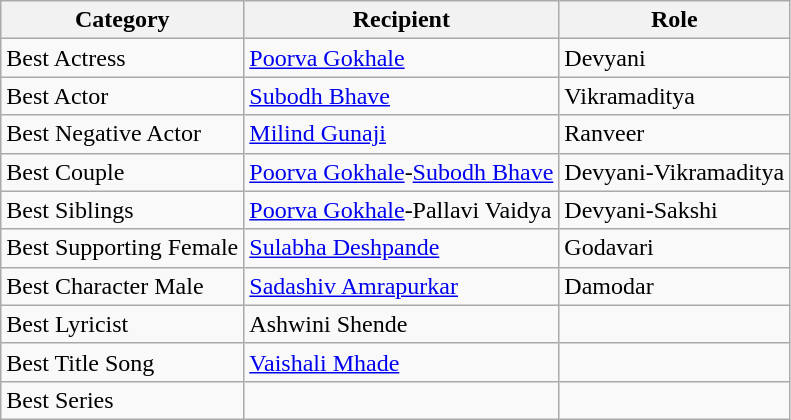<table class="wikitable">
<tr>
<th>Category</th>
<th>Recipient</th>
<th>Role</th>
</tr>
<tr>
<td>Best Actress</td>
<td><a href='#'>Poorva Gokhale</a></td>
<td>Devyani</td>
</tr>
<tr>
<td>Best Actor</td>
<td><a href='#'>Subodh Bhave</a></td>
<td>Vikramaditya</td>
</tr>
<tr>
<td>Best Negative Actor</td>
<td><a href='#'>Milind Gunaji</a></td>
<td>Ranveer</td>
</tr>
<tr>
<td>Best Couple</td>
<td><a href='#'>Poorva Gokhale</a>-<a href='#'>Subodh Bhave</a></td>
<td>Devyani-Vikramaditya</td>
</tr>
<tr>
<td>Best Siblings</td>
<td><a href='#'>Poorva Gokhale</a>-Pallavi Vaidya</td>
<td>Devyani-Sakshi</td>
</tr>
<tr>
<td>Best Supporting Female</td>
<td><a href='#'>Sulabha Deshpande</a></td>
<td>Godavari</td>
</tr>
<tr>
<td>Best Character Male</td>
<td><a href='#'>Sadashiv Amrapurkar</a></td>
<td>Damodar</td>
</tr>
<tr>
<td>Best Lyricist</td>
<td>Ashwini Shende</td>
<td></td>
</tr>
<tr>
<td>Best Title Song</td>
<td><a href='#'>Vaishali Mhade</a></td>
<td></td>
</tr>
<tr>
<td>Best Series</td>
<td></td>
<td></td>
</tr>
</table>
